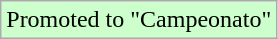<table class="wikitable">
<tr width=10px bgcolor="#ccffcc">
<td>Promoted to "Campeonato"</td>
</tr>
</table>
